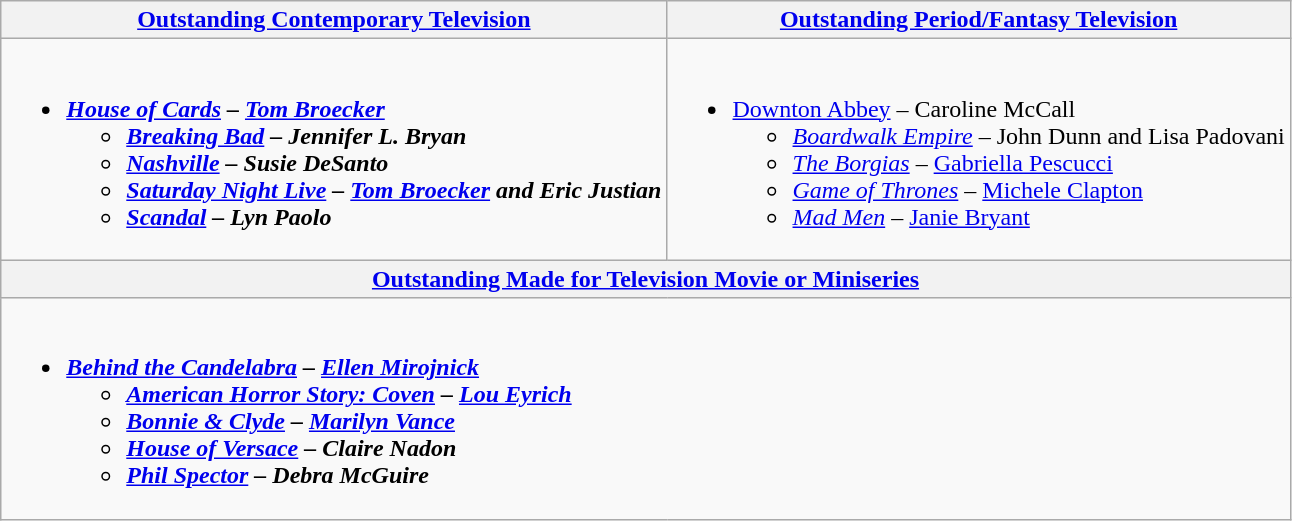<table class=wikitable style="width=100%">
<tr>
<th style="width=50%"><a href='#'>Outstanding Contemporary Television</a></th>
<th style="width=50%"><a href='#'>Outstanding Period/Fantasy Television</a></th>
</tr>
<tr>
<td valign="top"><br><ul><li><strong><em><a href='#'>House of Cards</a><em> – <a href='#'>Tom Broecker</a><strong><ul><li></em><a href='#'>Breaking Bad</a><em> – Jennifer L. Bryan</li><li></em><a href='#'>Nashville</a><em> – Susie DeSanto</li><li></em><a href='#'>Saturday Night Live</a><em> – <a href='#'>Tom Broecker</a> and Eric Justian</li><li></em><a href='#'>Scandal</a><em> – Lyn Paolo</li></ul></li></ul></td>
<td valign="top"><br><ul><li></em></strong><a href='#'>Downton Abbey</a></em> – Caroline McCall</strong><ul><li><em><a href='#'>Boardwalk Empire</a></em> – John Dunn and Lisa Padovani</li><li><em><a href='#'>The Borgias</a></em> – <a href='#'>Gabriella Pescucci</a></li><li><em><a href='#'>Game of Thrones</a></em> – <a href='#'>Michele Clapton</a></li><li><em><a href='#'>Mad Men</a></em> – <a href='#'>Janie Bryant</a></li></ul></li></ul></td>
</tr>
<tr>
<th style="width=50%" colspan="2"><a href='#'>Outstanding Made for Television Movie or Miniseries</a></th>
</tr>
<tr>
<td valign="top" colspan="2"><br><ul><li><strong><em><a href='#'>Behind the Candelabra</a><em> – <a href='#'>Ellen Mirojnick</a><strong><ul><li></em><a href='#'>American Horror Story: Coven</a><em> – <a href='#'>Lou Eyrich</a></li><li></em><a href='#'>Bonnie & Clyde</a><em> – <a href='#'>Marilyn Vance</a></li><li></em><a href='#'>House of Versace</a><em> – Claire Nadon</li><li></em><a href='#'>Phil Spector</a><em> – Debra McGuire</li></ul></li></ul></td>
</tr>
</table>
